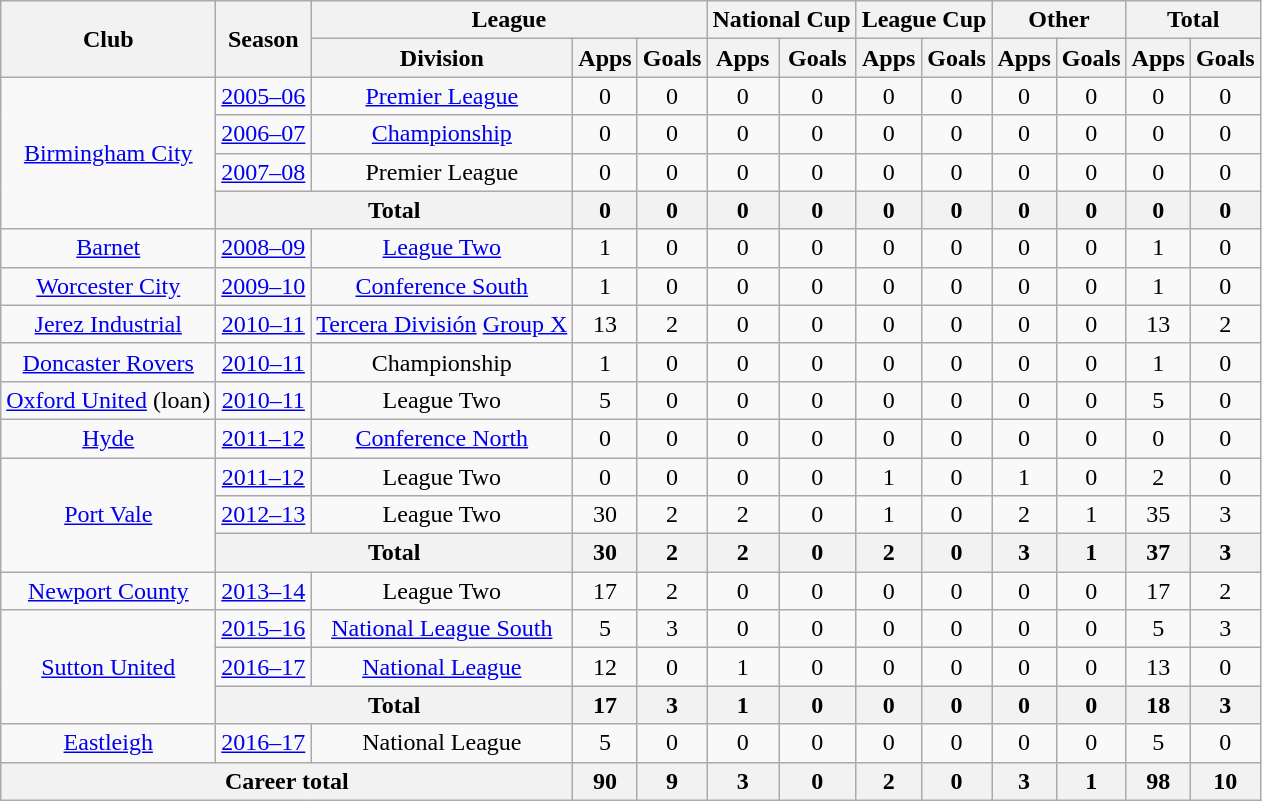<table class="wikitable" style="text-align:center">
<tr>
<th rowspan="2">Club</th>
<th rowspan="2">Season</th>
<th colspan="3">League</th>
<th colspan="2">National Cup</th>
<th colspan="2">League Cup</th>
<th colspan="2">Other</th>
<th colspan="2">Total</th>
</tr>
<tr>
<th>Division</th>
<th>Apps</th>
<th>Goals</th>
<th>Apps</th>
<th>Goals</th>
<th>Apps</th>
<th>Goals</th>
<th>Apps</th>
<th>Goals</th>
<th>Apps</th>
<th>Goals</th>
</tr>
<tr>
<td rowspan="4"><a href='#'>Birmingham City</a></td>
<td><a href='#'>2005–06</a></td>
<td><a href='#'>Premier League</a></td>
<td>0</td>
<td>0</td>
<td>0</td>
<td>0</td>
<td>0</td>
<td>0</td>
<td>0</td>
<td>0</td>
<td>0</td>
<td>0</td>
</tr>
<tr>
<td><a href='#'>2006–07</a></td>
<td><a href='#'>Championship</a></td>
<td>0</td>
<td>0</td>
<td>0</td>
<td>0</td>
<td>0</td>
<td>0</td>
<td>0</td>
<td>0</td>
<td>0</td>
<td>0</td>
</tr>
<tr>
<td><a href='#'>2007–08</a></td>
<td>Premier League</td>
<td>0</td>
<td>0</td>
<td>0</td>
<td>0</td>
<td>0</td>
<td>0</td>
<td>0</td>
<td>0</td>
<td>0</td>
<td>0</td>
</tr>
<tr>
<th colspan="2">Total</th>
<th>0</th>
<th>0</th>
<th>0</th>
<th>0</th>
<th>0</th>
<th>0</th>
<th>0</th>
<th>0</th>
<th>0</th>
<th>0</th>
</tr>
<tr>
<td><a href='#'>Barnet</a></td>
<td><a href='#'>2008–09</a></td>
<td><a href='#'>League Two</a></td>
<td>1</td>
<td>0</td>
<td>0</td>
<td>0</td>
<td>0</td>
<td>0</td>
<td>0</td>
<td>0</td>
<td>1</td>
<td>0</td>
</tr>
<tr>
<td><a href='#'>Worcester City</a></td>
<td><a href='#'>2009–10</a></td>
<td><a href='#'>Conference South</a></td>
<td>1</td>
<td>0</td>
<td>0</td>
<td>0</td>
<td>0</td>
<td>0</td>
<td>0</td>
<td>0</td>
<td>1</td>
<td>0</td>
</tr>
<tr>
<td><a href='#'>Jerez Industrial</a></td>
<td><a href='#'>2010–11</a></td>
<td><a href='#'>Tercera División</a> <a href='#'>Group X</a></td>
<td>13</td>
<td>2</td>
<td>0</td>
<td>0</td>
<td>0</td>
<td>0</td>
<td>0</td>
<td>0</td>
<td>13</td>
<td>2</td>
</tr>
<tr>
<td><a href='#'>Doncaster Rovers</a></td>
<td><a href='#'>2010–11</a></td>
<td>Championship</td>
<td>1</td>
<td>0</td>
<td>0</td>
<td>0</td>
<td>0</td>
<td>0</td>
<td>0</td>
<td>0</td>
<td>1</td>
<td>0</td>
</tr>
<tr>
<td><a href='#'>Oxford United</a> (loan)</td>
<td><a href='#'>2010–11</a></td>
<td>League Two</td>
<td>5</td>
<td>0</td>
<td>0</td>
<td>0</td>
<td>0</td>
<td>0</td>
<td>0</td>
<td>0</td>
<td>5</td>
<td>0</td>
</tr>
<tr>
<td><a href='#'>Hyde</a></td>
<td><a href='#'>2011–12</a></td>
<td><a href='#'>Conference North</a></td>
<td>0</td>
<td>0</td>
<td>0</td>
<td>0</td>
<td>0</td>
<td>0</td>
<td>0</td>
<td>0</td>
<td>0</td>
<td>0</td>
</tr>
<tr>
<td rowspan="3"><a href='#'>Port Vale</a></td>
<td><a href='#'>2011–12</a></td>
<td>League Two</td>
<td>0</td>
<td>0</td>
<td>0</td>
<td>0</td>
<td>1</td>
<td>0</td>
<td>1</td>
<td>0</td>
<td>2</td>
<td>0</td>
</tr>
<tr>
<td><a href='#'>2012–13</a></td>
<td>League Two</td>
<td>30</td>
<td>2</td>
<td>2</td>
<td>0</td>
<td>1</td>
<td>0</td>
<td>2</td>
<td>1</td>
<td>35</td>
<td>3</td>
</tr>
<tr>
<th colspan="2">Total</th>
<th>30</th>
<th>2</th>
<th>2</th>
<th>0</th>
<th>2</th>
<th>0</th>
<th>3</th>
<th>1</th>
<th>37</th>
<th>3</th>
</tr>
<tr>
<td><a href='#'>Newport County</a></td>
<td><a href='#'>2013–14</a></td>
<td>League Two</td>
<td>17</td>
<td>2</td>
<td>0</td>
<td>0</td>
<td>0</td>
<td>0</td>
<td>0</td>
<td>0</td>
<td>17</td>
<td>2</td>
</tr>
<tr>
<td rowspan="3"><a href='#'>Sutton United</a></td>
<td><a href='#'>2015–16</a></td>
<td><a href='#'>National League South</a></td>
<td>5</td>
<td>3</td>
<td>0</td>
<td>0</td>
<td>0</td>
<td>0</td>
<td>0</td>
<td>0</td>
<td>5</td>
<td>3</td>
</tr>
<tr>
<td><a href='#'>2016–17</a></td>
<td><a href='#'>National League</a></td>
<td>12</td>
<td>0</td>
<td>1</td>
<td>0</td>
<td>0</td>
<td>0</td>
<td>0</td>
<td>0</td>
<td>13</td>
<td>0</td>
</tr>
<tr>
<th colspan="2">Total</th>
<th>17</th>
<th>3</th>
<th>1</th>
<th>0</th>
<th>0</th>
<th>0</th>
<th>0</th>
<th>0</th>
<th>18</th>
<th>3</th>
</tr>
<tr>
<td><a href='#'>Eastleigh</a></td>
<td><a href='#'>2016–17</a></td>
<td>National League</td>
<td>5</td>
<td>0</td>
<td>0</td>
<td>0</td>
<td>0</td>
<td>0</td>
<td>0</td>
<td>0</td>
<td>5</td>
<td>0</td>
</tr>
<tr>
<th colspan="3">Career total</th>
<th>90</th>
<th>9</th>
<th>3</th>
<th>0</th>
<th>2</th>
<th>0</th>
<th>3</th>
<th>1</th>
<th>98</th>
<th>10</th>
</tr>
</table>
